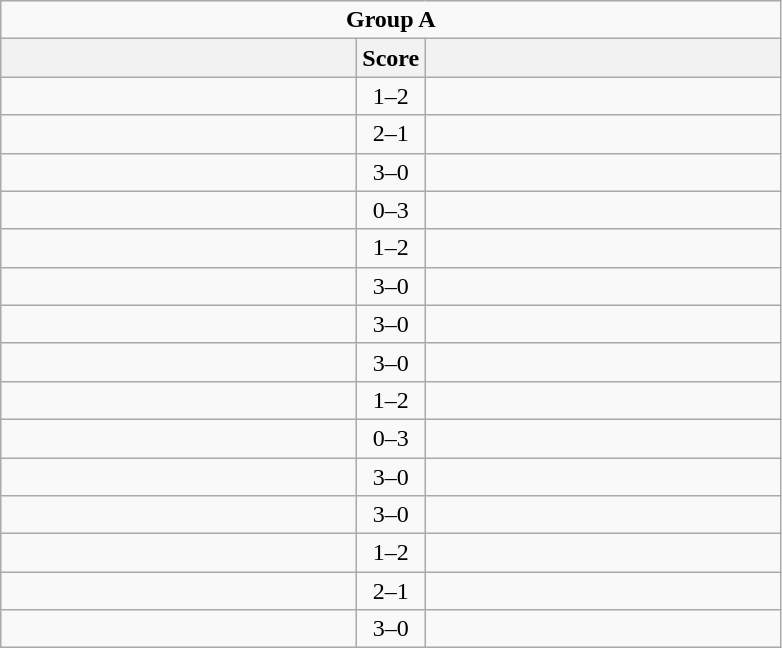<table class="wikitable" style="text-align: center; display: inline-table;">
<tr>
<td colspan="3"><strong>Group A</strong></td>
</tr>
<tr>
<th scope="col" style="width: 230px;"></th>
<th scope="col" style="width: 30px;">Score</th>
<th scope="col" style="width: 230px;"></th>
</tr>
<tr>
<td></td>
<td>1–2</td>
<td></td>
</tr>
<tr>
<td></td>
<td>2–1</td>
<td></td>
</tr>
<tr>
<td></td>
<td>3–0</td>
<td></td>
</tr>
<tr>
<td></td>
<td>0–3</td>
<td></td>
</tr>
<tr>
<td></td>
<td>1–2</td>
<td></td>
</tr>
<tr>
<td></td>
<td>3–0</td>
<td></td>
</tr>
<tr>
<td></td>
<td>3–0</td>
<td></td>
</tr>
<tr>
<td></td>
<td>3–0</td>
<td></td>
</tr>
<tr>
<td></td>
<td>1–2</td>
<td></td>
</tr>
<tr>
<td></td>
<td>0–3</td>
<td></td>
</tr>
<tr>
<td></td>
<td>3–0</td>
<td></td>
</tr>
<tr>
<td></td>
<td>3–0</td>
<td></td>
</tr>
<tr>
<td></td>
<td>1–2</td>
<td></td>
</tr>
<tr>
<td></td>
<td>2–1</td>
<td></td>
</tr>
<tr>
<td></td>
<td>3–0</td>
<td></td>
</tr>
</table>
